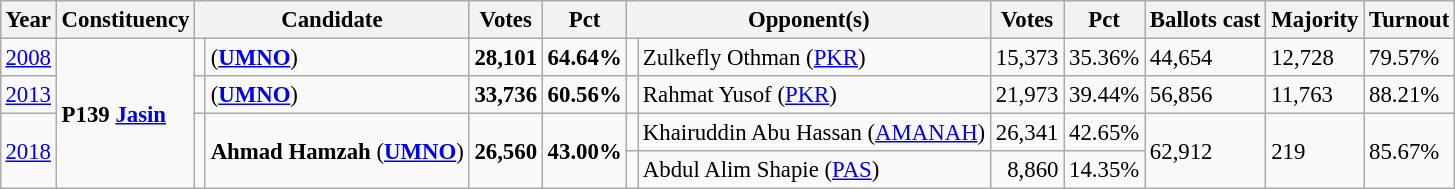<table class="wikitable" style="margin:0.5em ; font-size:95%">
<tr>
<th>Year</th>
<th>Constituency</th>
<th colspan=2>Candidate</th>
<th>Votes</th>
<th>Pct</th>
<th colspan=2>Opponent(s)</th>
<th>Votes</th>
<th>Pct</th>
<th>Ballots cast</th>
<th>Majority</th>
<th>Turnout</th>
</tr>
<tr>
<td><a href='#'>2008</a></td>
<td rowspan=4><strong>P139 <a href='#'>Jasin</a></strong></td>
<td></td>
<td> (<a href='#'><strong>UMNO</strong></a>)</td>
<td align="right"><strong>28,101</strong></td>
<td><strong>64.64%</strong></td>
<td></td>
<td>Zulkefly Othman (<a href='#'>PKR</a>)</td>
<td align="right">15,373</td>
<td>35.36%</td>
<td>44,654</td>
<td>12,728</td>
<td>79.57%</td>
</tr>
<tr>
<td><a href='#'>2013</a></td>
<td></td>
<td> (<a href='#'><strong>UMNO</strong></a>)</td>
<td align="right"><strong>33,736</strong></td>
<td><strong>60.56%</strong></td>
<td></td>
<td>Rahmat Yusof (<a href='#'>PKR</a>)</td>
<td align="right">21,973</td>
<td>39.44%</td>
<td>56,856</td>
<td>11,763</td>
<td>88.21%</td>
</tr>
<tr>
<td rowspan=2><a href='#'>2018</a></td>
<td rowspan=2 ></td>
<td rowspan=2><strong>Ahmad Hamzah</strong> (<a href='#'><strong>UMNO</strong></a>)</td>
<td rowspan=2 align="right"><strong>26,560</strong></td>
<td rowspan=2><strong>43.00%</strong></td>
<td></td>
<td>Khairuddin Abu Hassan (<a href='#'>AMANAH</a>)</td>
<td align="right">26,341</td>
<td>42.65%</td>
<td rowspan=2>62,912</td>
<td rowspan=2>219</td>
<td rowspan=2>85.67%</td>
</tr>
<tr>
<td></td>
<td>Abdul Alim Shapie (<a href='#'>PAS</a>)</td>
<td align="right">8,860</td>
<td>14.35%</td>
</tr>
</table>
